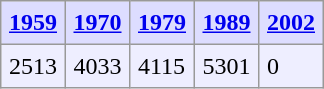<table align="center" rules="all" cellspacing="0" cellpadding="5" style="border: 1px solid #999">
<tr bgcolor="#DDDDFF">
<th><a href='#'>1959</a></th>
<th><a href='#'>1970</a></th>
<th><a href='#'>1979</a></th>
<th><a href='#'>1989</a></th>
<th><a href='#'>2002</a></th>
</tr>
<tr bgcolor="#EEEEFF">
<td>2513</td>
<td>4033</td>
<td>4115</td>
<td>5301</td>
<td>0</td>
</tr>
</table>
